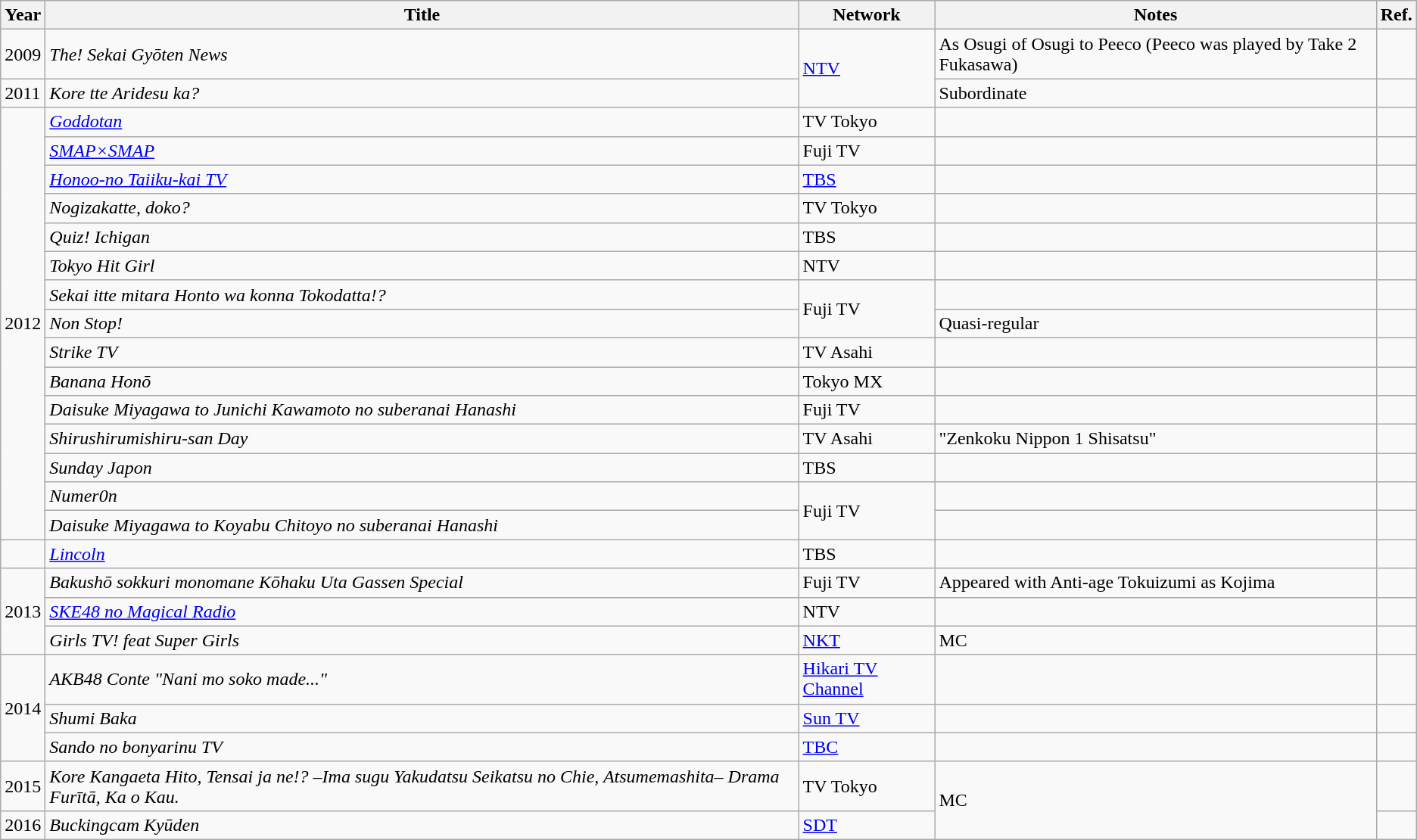<table class="wikitable">
<tr>
<th>Year</th>
<th>Title</th>
<th>Network</th>
<th>Notes</th>
<th>Ref.</th>
</tr>
<tr>
<td>2009</td>
<td><em>The! Sekai Gyōten News</em></td>
<td rowspan="2"><a href='#'>NTV</a></td>
<td>As Osugi of Osugi to Peeco (Peeco was played by Take 2 Fukasawa)</td>
<td></td>
</tr>
<tr>
<td>2011</td>
<td><em>Kore tte Aridesu ka?</em></td>
<td>Subordinate</td>
<td></td>
</tr>
<tr>
<td rowspan="15">2012</td>
<td><em><a href='#'>Goddotan</a></em></td>
<td>TV Tokyo</td>
<td></td>
<td></td>
</tr>
<tr>
<td><em><a href='#'>SMAP×SMAP</a></em></td>
<td>Fuji TV</td>
<td></td>
<td></td>
</tr>
<tr>
<td><em><a href='#'>Honoo-no Taiiku-kai TV</a></em></td>
<td><a href='#'>TBS</a></td>
<td></td>
<td></td>
</tr>
<tr>
<td><em>Nogizakatte, doko?</em></td>
<td>TV Tokyo</td>
<td></td>
<td></td>
</tr>
<tr>
<td><em>Quiz! Ichigan</em></td>
<td>TBS</td>
<td></td>
<td></td>
</tr>
<tr>
<td><em>Tokyo Hit Girl</em></td>
<td>NTV</td>
<td></td>
<td></td>
</tr>
<tr>
<td><em>Sekai itte mitara Honto wa konna Tokodatta!?</em></td>
<td rowspan="2">Fuji TV</td>
<td></td>
<td></td>
</tr>
<tr>
<td><em>Non Stop!</em></td>
<td>Quasi-regular</td>
<td></td>
</tr>
<tr>
<td><em>Strike TV</em></td>
<td>TV Asahi</td>
<td></td>
<td></td>
</tr>
<tr>
<td><em>Banana Honō</em></td>
<td>Tokyo MX</td>
<td></td>
<td></td>
</tr>
<tr>
<td><em>Daisuke Miyagawa to Junichi Kawamoto no suberanai Hanashi</em></td>
<td>Fuji TV</td>
<td></td>
<td></td>
</tr>
<tr>
<td><em>Shirushirumishiru-san Day</em></td>
<td>TV Asahi</td>
<td>"Zenkoku Nippon 1 Shisatsu"</td>
<td></td>
</tr>
<tr>
<td><em>Sunday Japon</em></td>
<td>TBS</td>
<td></td>
<td></td>
</tr>
<tr>
<td><em>Numer0n</em></td>
<td rowspan="2">Fuji TV</td>
<td></td>
<td></td>
</tr>
<tr>
<td><em>Daisuke Miyagawa to Koyabu Chitoyo no suberanai Hanashi</em></td>
<td></td>
<td></td>
</tr>
<tr>
<td></td>
<td><em><a href='#'>Lincoln</a></em></td>
<td>TBS</td>
<td></td>
<td></td>
</tr>
<tr>
<td rowspan="3">2013</td>
<td><em>Bakushō sokkuri monomane Kōhaku Uta Gassen Special</em></td>
<td>Fuji TV</td>
<td>Appeared with Anti-age Tokuizumi as Kojima</td>
<td></td>
</tr>
<tr>
<td><em><a href='#'>SKE48 no Magical Radio</a></em></td>
<td>NTV</td>
<td></td>
<td></td>
</tr>
<tr>
<td><em>Girls TV! feat Super Girls</em></td>
<td><a href='#'>NKT</a></td>
<td>MC</td>
<td></td>
</tr>
<tr>
<td rowspan="3">2014</td>
<td><em>AKB48 Conte "Nani mo soko made..."</em></td>
<td><a href='#'>Hikari TV Channel</a></td>
<td></td>
<td></td>
</tr>
<tr>
<td><em>Shumi Baka</em></td>
<td><a href='#'>Sun TV</a></td>
<td></td>
<td></td>
</tr>
<tr>
<td><em>Sando no bonyarinu TV</em></td>
<td><a href='#'>TBC</a></td>
<td></td>
<td></td>
</tr>
<tr>
<td>2015</td>
<td><em>Kore Kangaeta Hito, Tensai ja ne!? –Ima sugu Yakudatsu Seikatsu no Chie, Atsumemashita– Drama Furītā, Ka o Kau.</em></td>
<td>TV Tokyo</td>
<td rowspan="2">MC</td>
<td></td>
</tr>
<tr>
<td>2016</td>
<td><em>Buckingcam Kyūden</em></td>
<td><a href='#'>SDT</a></td>
<td></td>
</tr>
</table>
